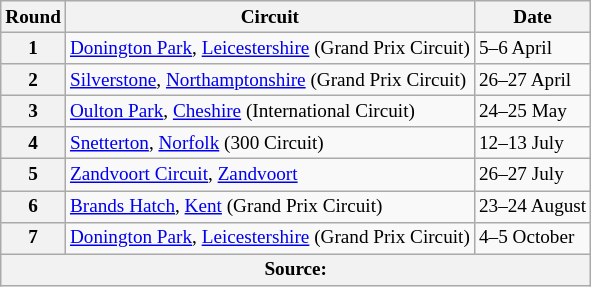<table class="wikitable" style="font-size: 80%">
<tr>
<th>Round</th>
<th>Circuit</th>
<th>Date</th>
</tr>
<tr>
<th>1</th>
<td> <a href='#'>Donington Park</a>, <a href='#'>Leicestershire</a> (Grand Prix Circuit)</td>
<td>5–6 April</td>
</tr>
<tr>
<th>2</th>
<td> <a href='#'>Silverstone</a>, <a href='#'>Northamptonshire</a> (Grand Prix Circuit)</td>
<td>26–27 April</td>
</tr>
<tr>
<th>3</th>
<td> <a href='#'>Oulton Park</a>, <a href='#'>Cheshire</a> (International Circuit)</td>
<td>24–25 May</td>
</tr>
<tr>
<th>4</th>
<td> <a href='#'>Snetterton</a>, <a href='#'>Norfolk</a> (300 Circuit)</td>
<td>12–13 July</td>
</tr>
<tr>
<th>5</th>
<td> <a href='#'>Zandvoort Circuit</a>, <a href='#'>Zandvoort</a></td>
<td>26–27 July</td>
</tr>
<tr>
<th>6</th>
<td> <a href='#'>Brands Hatch</a>, <a href='#'>Kent</a> (Grand Prix Circuit)</td>
<td>23–24 August</td>
</tr>
<tr>
<th>7</th>
<td> <a href='#'>Donington Park</a>, <a href='#'>Leicestershire</a> (Grand Prix Circuit)</td>
<td>4–5 October</td>
</tr>
<tr>
<th colspan="4">Source:</th>
</tr>
</table>
